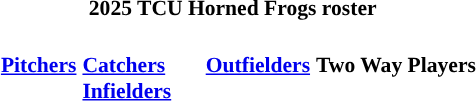<table class="toccolours" style="border-collapse; font-size:90%;">
<tr>
<th colspan=9>2025 TCU Horned Frogs roster</th>
</tr>
<tr>
<td width="03"> </td>
<td valign="top"><br><strong><a href='#'>Pitchers</a></strong></td>
<td valign="top"><br><strong><a href='#'>Catchers</a></strong><br><strong><a href='#'>Infielders</a></strong></td>
<td width="15"> </td>
<td valign="top"><br><strong><a href='#'>Outfielders</a></strong></td>
<td valign="top"><br><strong>Two Way Players</strong></td>
</tr>
</table>
